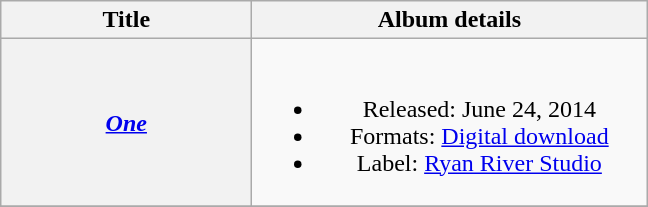<table class="wikitable plainrowheaders" style="text-align:center;">
<tr>
<th scope="col" style="width:10em;">Title</th>
<th scope="col" style="width:16em;">Album details</th>
</tr>
<tr>
<th scope="row"><em><a href='#'>One</a></em></th>
<td><br><ul><li>Released: June 24, 2014</li><li>Formats: <a href='#'>Digital download</a></li><li>Label: <a href='#'>Ryan River Studio</a></li></ul></td>
</tr>
<tr>
</tr>
</table>
